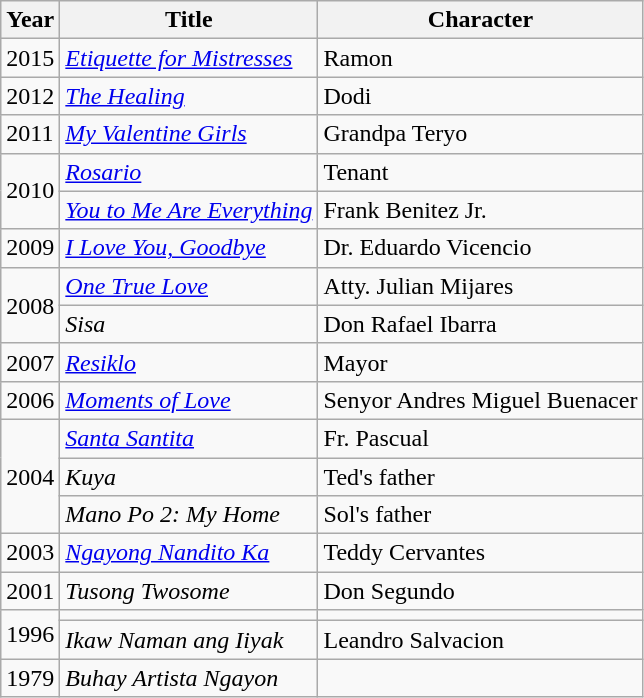<table class="wikitable">
<tr>
<th>Year</th>
<th>Title</th>
<th>Character</th>
</tr>
<tr>
<td>2015</td>
<td><em><a href='#'>Etiquette for Mistresses</a></em></td>
<td>Ramon</td>
</tr>
<tr>
<td>2012</td>
<td><em><a href='#'>The Healing</a></em></td>
<td>Dodi</td>
</tr>
<tr>
<td>2011</td>
<td><em><a href='#'>My Valentine Girls</a></em></td>
<td>Grandpa Teryo</td>
</tr>
<tr>
<td rowspan=2>2010</td>
<td><em><a href='#'>Rosario</a></em></td>
<td>Tenant</td>
</tr>
<tr>
<td><em><a href='#'>You to Me Are Everything</a></em></td>
<td>Frank Benitez Jr.</td>
</tr>
<tr>
<td>2009</td>
<td><em><a href='#'>I Love You, Goodbye</a></em></td>
<td>Dr. Eduardo Vicencio</td>
</tr>
<tr>
<td rowspan=2>2008</td>
<td><em><a href='#'>One True Love</a></em></td>
<td>Atty. Julian Mijares</td>
</tr>
<tr>
<td><em>Sisa</em></td>
<td>Don Rafael Ibarra</td>
</tr>
<tr>
<td>2007</td>
<td><em><a href='#'>Resiklo</a></em></td>
<td>Mayor</td>
</tr>
<tr>
<td>2006</td>
<td><em><a href='#'>Moments of Love</a></em></td>
<td>Senyor Andres Miguel Buenacer</td>
</tr>
<tr>
<td rowspan=3>2004</td>
<td><em><a href='#'>Santa Santita</a></em></td>
<td>Fr. Pascual</td>
</tr>
<tr>
<td><em>Kuya</em></td>
<td>Ted's father</td>
</tr>
<tr>
<td><em>Mano Po 2: My Home</em></td>
<td>Sol's father</td>
</tr>
<tr>
<td>2003</td>
<td><em><a href='#'>Ngayong Nandito Ka</a></em></td>
<td>Teddy Cervantes</td>
</tr>
<tr>
<td>2001</td>
<td><em>Tusong Twosome</em></td>
<td>Don Segundo</td>
</tr>
<tr>
<td rowspan=2>1996</td>
<td><em></em></td>
<td></td>
</tr>
<tr>
<td><em>Ikaw Naman ang Iiyak</em></td>
<td>Leandro Salvacion</td>
</tr>
<tr>
<td>1979</td>
<td><em>Buhay Artista Ngayon</em></td>
<td></td>
</tr>
</table>
